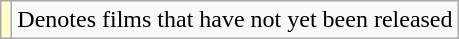<table class="wikitable sortable">
<tr>
<td style="background:#ffc;"></td>
<td>Denotes films that have not yet been released</td>
</tr>
</table>
